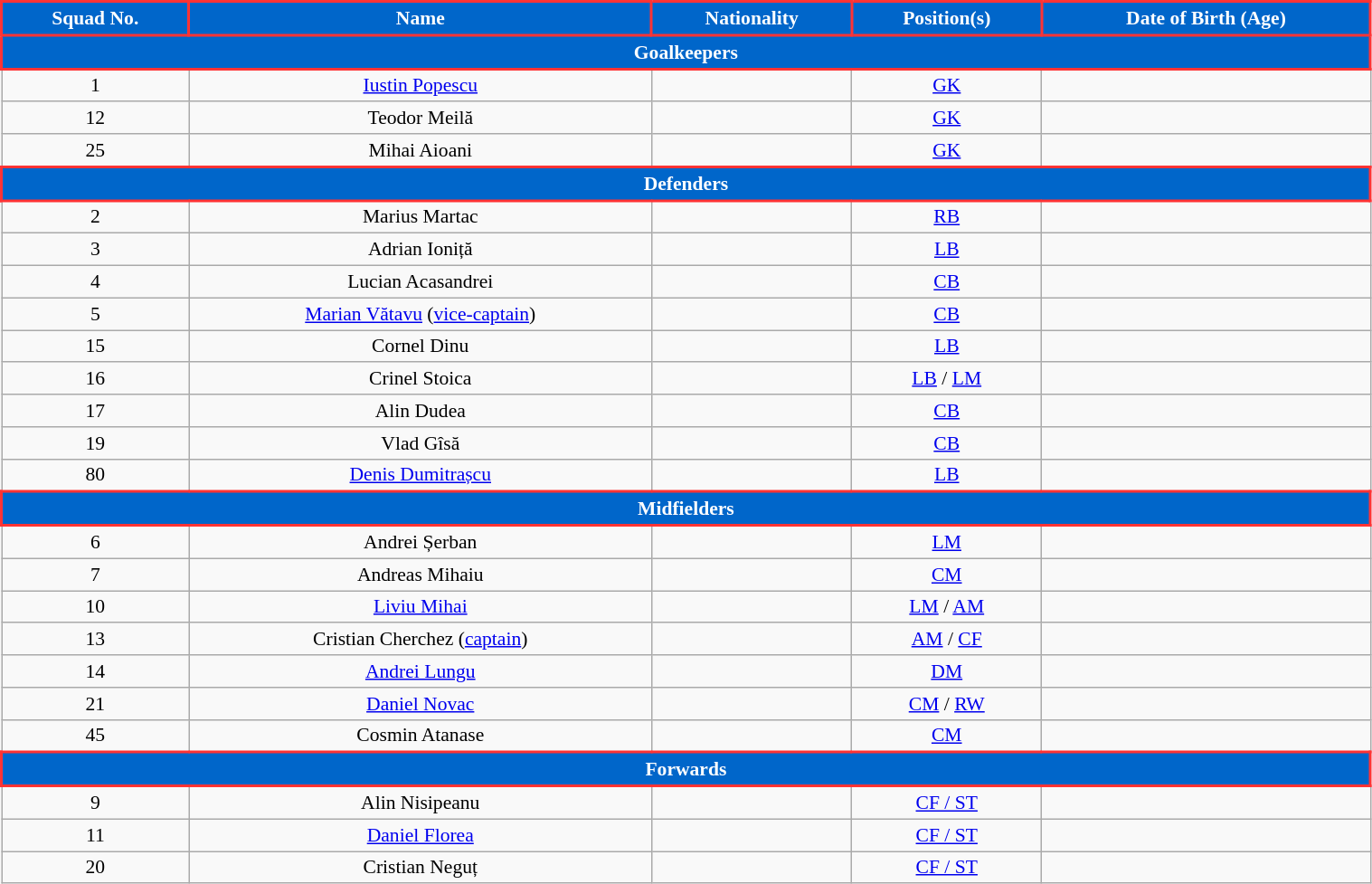<table class="wikitable" style="text-align:center; font-size:90%; width:80%;">
<tr>
<th style="background:#0066ca;color:#ffffff;border:2px solid #ff3334;text-align:center;">Squad No.</th>
<th style="background:#0066ca;color:#ffffff;border:2px solid #ff3334;text-align:center;">Name</th>
<th style="background:#0066ca;color:#ffffff;border:2px solid #ff3334;text-align:center;">Nationality</th>
<th style="background:#0066ca;color:#ffffff;border:2px solid #ff3334;text-align:center;">Position(s)</th>
<th style="background:#0066ca;color:#ffffff;border:2px solid #ff3334;text-align:center;">Date of Birth (Age)</th>
</tr>
<tr>
<th colspan="5" style="background:#0066ca;color:#ffffff;border:2px solid #ff3334;text-align:center;">Goalkeepers</th>
</tr>
<tr>
<td>1</td>
<td><a href='#'>Iustin Popescu</a></td>
<td></td>
<td><a href='#'>GK</a></td>
<td></td>
</tr>
<tr>
<td>12</td>
<td>Teodor Meilă</td>
<td></td>
<td><a href='#'>GK</a></td>
<td></td>
</tr>
<tr>
<td>25</td>
<td>Mihai Aioani</td>
<td></td>
<td><a href='#'>GK</a></td>
<td></td>
</tr>
<tr>
<th colspan="5" style="background:#0066ca;color:#ffffff;border:2px solid #ff3334;text-align:center;">Defenders</th>
</tr>
<tr>
<td>2</td>
<td>Marius Martac</td>
<td></td>
<td><a href='#'>RB</a></td>
<td></td>
</tr>
<tr>
<td>3</td>
<td>Adrian Ioniță</td>
<td></td>
<td><a href='#'>LB</a></td>
<td></td>
</tr>
<tr>
<td>4</td>
<td>Lucian Acasandrei</td>
<td></td>
<td><a href='#'>CB</a></td>
<td></td>
</tr>
<tr>
<td>5</td>
<td><a href='#'>Marian Vătavu</a> (<a href='#'>vice-captain</a>)</td>
<td></td>
<td><a href='#'>CB</a></td>
<td></td>
</tr>
<tr>
<td>15</td>
<td>Cornel Dinu</td>
<td></td>
<td><a href='#'>LB</a></td>
<td></td>
</tr>
<tr>
<td>16</td>
<td>Crinel Stoica</td>
<td></td>
<td><a href='#'>LB</a> / <a href='#'>LM</a></td>
<td></td>
</tr>
<tr>
<td>17</td>
<td>Alin Dudea</td>
<td></td>
<td><a href='#'>CB</a></td>
<td></td>
</tr>
<tr>
<td>19</td>
<td>Vlad Gîsă</td>
<td></td>
<td><a href='#'>CB</a></td>
<td></td>
</tr>
<tr>
<td>80</td>
<td><a href='#'>Denis Dumitrașcu</a></td>
<td></td>
<td><a href='#'>LB</a></td>
<td></td>
</tr>
<tr>
<th colspan="5" style="background:#0066ca;color:#ffffff;border:2px solid #ff3334;">Midfielders</th>
</tr>
<tr>
<td>6</td>
<td>Andrei Șerban</td>
<td></td>
<td><a href='#'>LM</a></td>
<td></td>
</tr>
<tr>
<td>7</td>
<td>Andreas Mihaiu</td>
<td></td>
<td><a href='#'>CM</a></td>
<td></td>
</tr>
<tr>
<td>10</td>
<td><a href='#'>Liviu Mihai</a></td>
<td></td>
<td><a href='#'>LM</a> / <a href='#'>AM</a></td>
<td></td>
</tr>
<tr>
<td>13</td>
<td>Cristian Cherchez (<a href='#'>captain</a>)</td>
<td></td>
<td><a href='#'>AM</a> / <a href='#'>CF</a></td>
<td></td>
</tr>
<tr>
<td>14</td>
<td><a href='#'>Andrei Lungu</a></td>
<td></td>
<td><a href='#'>DM</a></td>
<td></td>
</tr>
<tr>
<td>21</td>
<td><a href='#'>Daniel Novac</a></td>
<td></td>
<td><a href='#'>CM</a> / <a href='#'>RW</a></td>
<td></td>
</tr>
<tr>
<td>45</td>
<td>Cosmin Atanase</td>
<td></td>
<td><a href='#'>CM</a></td>
<td></td>
</tr>
<tr>
<th colspan="5" style="background:#0066ca;color:#ffffff;border:2px solid #ff3334;">Forwards</th>
</tr>
<tr>
<td>9</td>
<td>Alin Nisipeanu</td>
<td></td>
<td><a href='#'>CF / ST</a></td>
<td></td>
</tr>
<tr>
<td>11</td>
<td><a href='#'>Daniel Florea</a></td>
<td></td>
<td><a href='#'>CF / ST</a></td>
<td></td>
</tr>
<tr>
<td>20</td>
<td>Cristian Neguț</td>
<td></td>
<td><a href='#'>CF / ST</a></td>
<td></td>
</tr>
</table>
